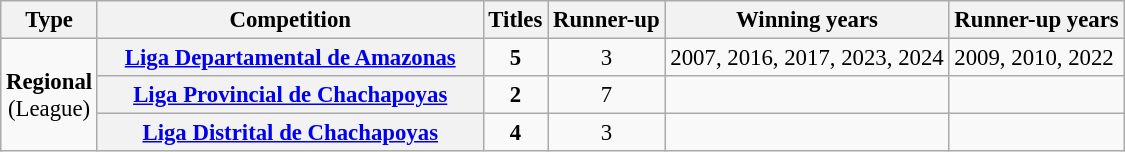<table class="wikitable plainrowheaders" style="font-size:95%; text-align:center;">
<tr>
<th>Type</th>
<th width=250px>Competition</th>
<th>Titles</th>
<th>Runner-up</th>
<th>Winning years</th>
<th>Runner-up years</th>
</tr>
<tr>
<td rowspan="3"><strong>Regional</strong><br>(League)</td>
<th scope="col"><strong><a href='#'>Liga Departamental de Amazonas</a></strong></th>
<td><strong>5</strong></td>
<td>3</td>
<td align="left">2007, 2016, 2017, 2023, 2024</td>
<td align="left">2009, 2010, 2022</td>
</tr>
<tr>
<th><strong><a href='#'>Liga Provincial de Chachapoyas</a></strong></th>
<td><strong>2</strong></td>
<td>7</td>
<td></td>
<td></td>
</tr>
<tr>
<th><strong><a href='#'>Liga Distrital de Chachapoyas</a></strong></th>
<td><strong>4</strong></td>
<td>3</td>
<td></td>
<td></td>
</tr>
</table>
